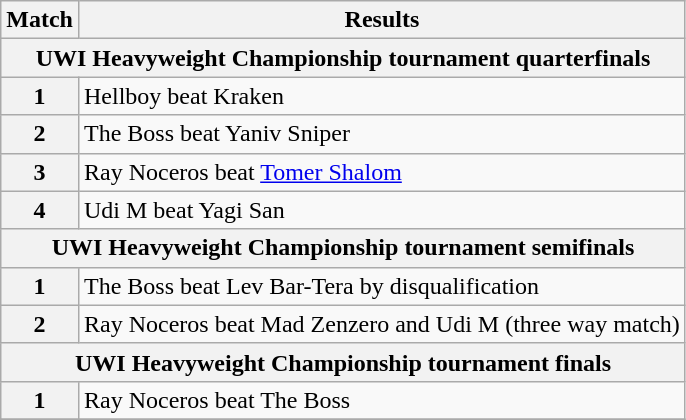<table class="wikitable">
<tr>
<th>Match</th>
<th>Results</th>
</tr>
<tr>
<th colspan=2>UWI Heavyweight Championship tournament quarterfinals</th>
</tr>
<tr>
<th>1</th>
<td>Hellboy beat Kraken</td>
</tr>
<tr>
<th>2</th>
<td>The Boss beat Yaniv Sniper</td>
</tr>
<tr>
<th>3</th>
<td>Ray Noceros beat <a href='#'>Tomer Shalom</a></td>
</tr>
<tr>
<th>4</th>
<td>Udi M beat Yagi San</td>
</tr>
<tr>
<th colspan=2>UWI Heavyweight Championship tournament semifinals</th>
</tr>
<tr>
<th>1</th>
<td>The Boss beat Lev Bar-Tera by disqualification</td>
</tr>
<tr>
<th>2</th>
<td>Ray Noceros beat Mad Zenzero and Udi M (three way match)</td>
</tr>
<tr>
<th colspan=2>UWI Heavyweight Championship tournament finals</th>
</tr>
<tr>
<th>1</th>
<td>Ray Noceros beat The Boss</td>
</tr>
<tr>
</tr>
</table>
